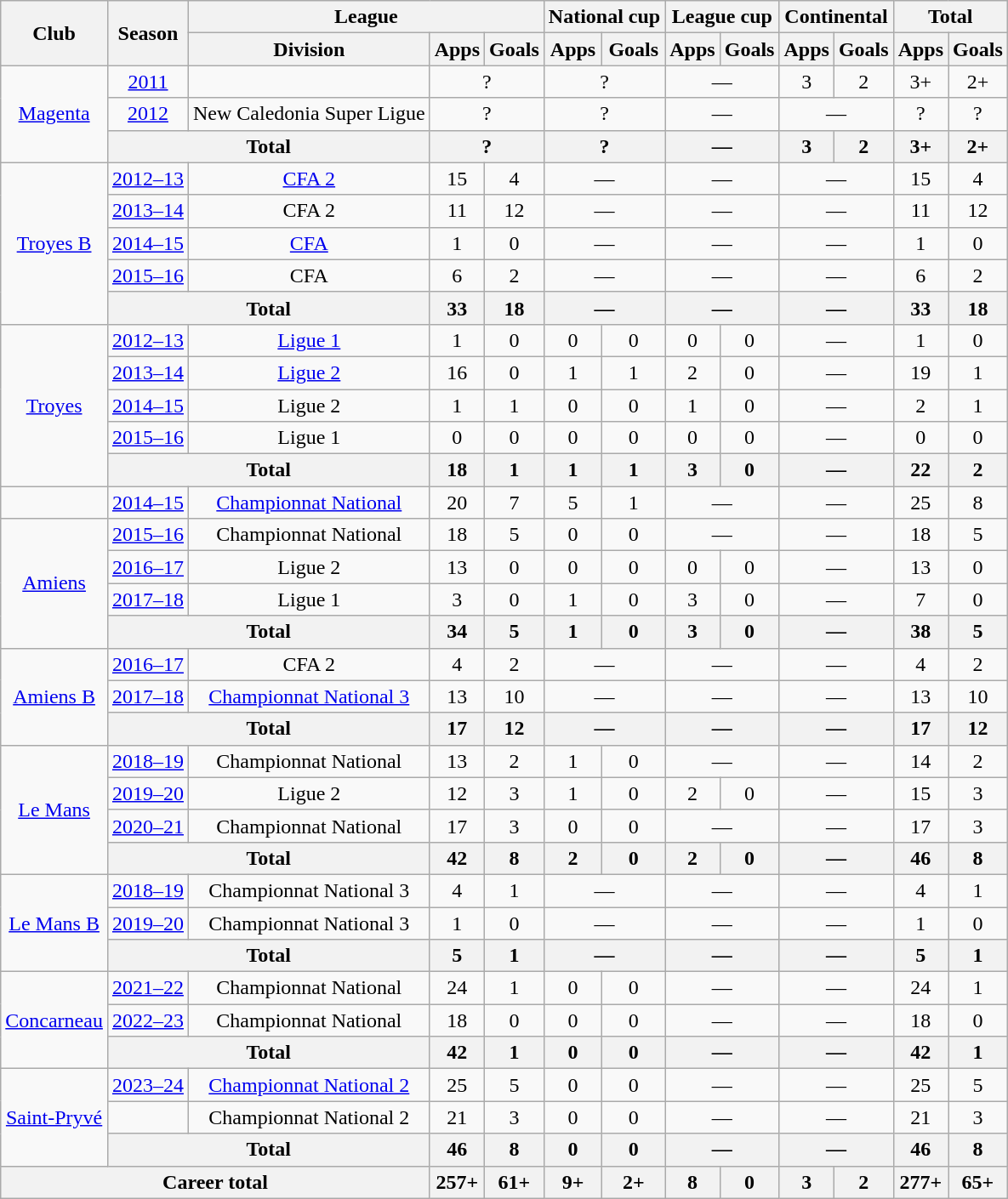<table class="wikitable" style="text-align: center">
<tr>
<th rowspan="2">Club</th>
<th rowspan="2">Season</th>
<th colspan="3">League</th>
<th colspan="2">National cup</th>
<th colspan="2">League cup</th>
<th colspan="2">Continental</th>
<th colspan="2">Total</th>
</tr>
<tr>
<th>Division</th>
<th>Apps</th>
<th>Goals</th>
<th>Apps</th>
<th>Goals</th>
<th>Apps</th>
<th>Goals</th>
<th>Apps</th>
<th>Goals</th>
<th>Apps</th>
<th>Goals</th>
</tr>
<tr>
<td rowspan="3"><a href='#'>Magenta</a></td>
<td><a href='#'>2011</a></td>
<td></td>
<td colspan="2">?</td>
<td colspan="2">?</td>
<td colspan="2">—</td>
<td>3</td>
<td>2</td>
<td>3+</td>
<td>2+</td>
</tr>
<tr>
<td><a href='#'>2012</a></td>
<td>New Caledonia Super Ligue</td>
<td colspan="2">?</td>
<td colspan="2">?</td>
<td colspan="2">—</td>
<td colspan="2">—</td>
<td>?</td>
<td>?</td>
</tr>
<tr>
<th colspan="2">Total</th>
<th colspan="2">?</th>
<th colspan="2">?</th>
<th colspan="2">—</th>
<th>3</th>
<th>2</th>
<th>3+</th>
<th>2+</th>
</tr>
<tr>
<td rowspan="5"><a href='#'>Troyes B</a></td>
<td><a href='#'>2012–13</a></td>
<td><a href='#'>CFA 2</a></td>
<td>15</td>
<td>4</td>
<td colspan="2">—</td>
<td colspan="2">—</td>
<td colspan="2">—</td>
<td>15</td>
<td>4</td>
</tr>
<tr>
<td><a href='#'>2013–14</a></td>
<td>CFA 2</td>
<td>11</td>
<td>12</td>
<td colspan="2">—</td>
<td colspan="2">—</td>
<td colspan="2">—</td>
<td>11</td>
<td>12</td>
</tr>
<tr>
<td><a href='#'>2014–15</a></td>
<td><a href='#'>CFA</a></td>
<td>1</td>
<td>0</td>
<td colspan="2">—</td>
<td colspan="2">—</td>
<td colspan="2">—</td>
<td>1</td>
<td>0</td>
</tr>
<tr>
<td><a href='#'>2015–16</a></td>
<td>CFA</td>
<td>6</td>
<td>2</td>
<td colspan="2">—</td>
<td colspan="2">—</td>
<td colspan="2">—</td>
<td>6</td>
<td>2</td>
</tr>
<tr>
<th colspan="2">Total</th>
<th>33</th>
<th>18</th>
<th colspan="2">—</th>
<th colspan="2">—</th>
<th colspan="2">—</th>
<th>33</th>
<th>18</th>
</tr>
<tr>
<td rowspan="5"><a href='#'>Troyes</a></td>
<td><a href='#'>2012–13</a></td>
<td><a href='#'>Ligue 1</a></td>
<td>1</td>
<td>0</td>
<td>0</td>
<td>0</td>
<td>0</td>
<td>0</td>
<td colspan="2">—</td>
<td>1</td>
<td>0</td>
</tr>
<tr>
<td><a href='#'>2013–14</a></td>
<td><a href='#'>Ligue 2</a></td>
<td>16</td>
<td>0</td>
<td>1</td>
<td>1</td>
<td>2</td>
<td>0</td>
<td colspan="2">—</td>
<td>19</td>
<td>1</td>
</tr>
<tr>
<td><a href='#'>2014–15</a></td>
<td>Ligue 2</td>
<td>1</td>
<td>1</td>
<td>0</td>
<td>0</td>
<td>1</td>
<td>0</td>
<td colspan="2">—</td>
<td>2</td>
<td>1</td>
</tr>
<tr>
<td><a href='#'>2015–16</a></td>
<td>Ligue 1</td>
<td>0</td>
<td>0</td>
<td>0</td>
<td>0</td>
<td>0</td>
<td>0</td>
<td colspan="2">—</td>
<td>0</td>
<td>0</td>
</tr>
<tr>
<th colspan="2">Total</th>
<th>18</th>
<th>1</th>
<th>1</th>
<th>1</th>
<th>3</th>
<th>0</th>
<th colspan="2">—</th>
<th>22</th>
<th>2</th>
</tr>
<tr>
<td></td>
<td><a href='#'>2014–15</a></td>
<td><a href='#'>Championnat National</a></td>
<td>20</td>
<td>7</td>
<td>5</td>
<td>1</td>
<td colspan="2">—</td>
<td colspan="2">—</td>
<td>25</td>
<td>8</td>
</tr>
<tr>
<td rowspan="4"><a href='#'>Amiens</a></td>
<td><a href='#'>2015–16</a></td>
<td>Championnat National</td>
<td>18</td>
<td>5</td>
<td>0</td>
<td>0</td>
<td colspan="2">—</td>
<td colspan="2">—</td>
<td>18</td>
<td>5</td>
</tr>
<tr>
<td><a href='#'>2016–17</a></td>
<td>Ligue 2</td>
<td>13</td>
<td>0</td>
<td>0</td>
<td>0</td>
<td>0</td>
<td>0</td>
<td colspan="2">—</td>
<td>13</td>
<td>0</td>
</tr>
<tr>
<td><a href='#'>2017–18</a></td>
<td>Ligue 1</td>
<td>3</td>
<td>0</td>
<td>1</td>
<td>0</td>
<td>3</td>
<td>0</td>
<td colspan="2">—</td>
<td>7</td>
<td>0</td>
</tr>
<tr>
<th colspan="2">Total</th>
<th>34</th>
<th>5</th>
<th>1</th>
<th>0</th>
<th>3</th>
<th>0</th>
<th colspan="2">—</th>
<th>38</th>
<th>5</th>
</tr>
<tr>
<td rowspan="3"><a href='#'>Amiens B</a></td>
<td><a href='#'>2016–17</a></td>
<td>CFA 2</td>
<td>4</td>
<td>2</td>
<td colspan="2">—</td>
<td colspan="2">—</td>
<td colspan="2">—</td>
<td>4</td>
<td>2</td>
</tr>
<tr>
<td><a href='#'>2017–18</a></td>
<td><a href='#'>Championnat National 3</a></td>
<td>13</td>
<td>10</td>
<td colspan="2">—</td>
<td colspan="2">—</td>
<td colspan="2">—</td>
<td>13</td>
<td>10</td>
</tr>
<tr>
<th colspan="2">Total</th>
<th>17</th>
<th>12</th>
<th colspan="2">—</th>
<th colspan="2">—</th>
<th colspan="2">—</th>
<th>17</th>
<th>12</th>
</tr>
<tr>
<td rowspan="4"><a href='#'>Le Mans</a></td>
<td><a href='#'>2018–19</a></td>
<td>Championnat National</td>
<td>13</td>
<td>2</td>
<td>1</td>
<td>0</td>
<td colspan="2">—</td>
<td colspan="2">—</td>
<td>14</td>
<td>2</td>
</tr>
<tr>
<td><a href='#'>2019–20</a></td>
<td>Ligue 2</td>
<td>12</td>
<td>3</td>
<td>1</td>
<td>0</td>
<td>2</td>
<td>0</td>
<td colspan="2">—</td>
<td>15</td>
<td>3</td>
</tr>
<tr>
<td><a href='#'>2020–21</a></td>
<td>Championnat National</td>
<td>17</td>
<td>3</td>
<td>0</td>
<td>0</td>
<td colspan="2">—</td>
<td colspan="2">—</td>
<td>17</td>
<td>3</td>
</tr>
<tr>
<th colspan="2">Total</th>
<th>42</th>
<th>8</th>
<th>2</th>
<th>0</th>
<th>2</th>
<th>0</th>
<th colspan="2">—</th>
<th>46</th>
<th>8</th>
</tr>
<tr>
<td rowspan="3"><a href='#'>Le Mans B</a></td>
<td><a href='#'>2018–19</a></td>
<td>Championnat National 3</td>
<td>4</td>
<td>1</td>
<td colspan="2">—</td>
<td colspan="2">—</td>
<td colspan="2">—</td>
<td>4</td>
<td>1</td>
</tr>
<tr>
<td><a href='#'>2019–20</a></td>
<td>Championnat National 3</td>
<td>1</td>
<td>0</td>
<td colspan="2">—</td>
<td colspan="2">—</td>
<td colspan="2">—</td>
<td>1</td>
<td>0</td>
</tr>
<tr>
<th colspan="2">Total</th>
<th>5</th>
<th>1</th>
<th colspan="2">—</th>
<th colspan="2">—</th>
<th colspan="2">—</th>
<th>5</th>
<th>1</th>
</tr>
<tr>
<td rowspan="3"><a href='#'>Concarneau</a></td>
<td><a href='#'>2021–22</a></td>
<td>Championnat National</td>
<td>24</td>
<td>1</td>
<td>0</td>
<td>0</td>
<td colspan="2">—</td>
<td colspan="2">—</td>
<td>24</td>
<td>1</td>
</tr>
<tr>
<td><a href='#'>2022–23</a></td>
<td>Championnat National</td>
<td>18</td>
<td>0</td>
<td>0</td>
<td>0</td>
<td colspan="2">—</td>
<td colspan="2">—</td>
<td>18</td>
<td>0</td>
</tr>
<tr>
<th colspan="2">Total</th>
<th>42</th>
<th>1</th>
<th>0</th>
<th>0</th>
<th colspan="2">—</th>
<th colspan="2">—</th>
<th>42</th>
<th>1</th>
</tr>
<tr>
<td rowspan="3"><a href='#'>Saint-Pryvé</a></td>
<td><a href='#'>2023–24</a></td>
<td><a href='#'>Championnat National 2</a></td>
<td>25</td>
<td>5</td>
<td>0</td>
<td>0</td>
<td colspan="2">—</td>
<td colspan="2">—</td>
<td>25</td>
<td>5</td>
</tr>
<tr>
<td></td>
<td>Championnat National 2</td>
<td>21</td>
<td>3</td>
<td>0</td>
<td>0</td>
<td colspan="2">—</td>
<td colspan="2">—</td>
<td>21</td>
<td>3</td>
</tr>
<tr>
<th colspan="2">Total</th>
<th>46</th>
<th>8</th>
<th>0</th>
<th>0</th>
<th colspan="2">—</th>
<th colspan="2">—</th>
<th>46</th>
<th>8</th>
</tr>
<tr>
<th colspan="3">Career total</th>
<th>257+</th>
<th>61+</th>
<th>9+</th>
<th>2+</th>
<th>8</th>
<th>0</th>
<th>3</th>
<th>2</th>
<th>277+</th>
<th>65+</th>
</tr>
</table>
